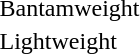<table>
<tr>
<td rowspan=2>Bantamweight</td>
<td rowspan=2></td>
<td rowspan=2></td>
<td></td>
</tr>
<tr>
<td></td>
</tr>
<tr>
<td rowspan=2>Lightweight</td>
<td rowspan=2></td>
<td rowspan=2></td>
<td></td>
</tr>
<tr>
<td></td>
</tr>
<tr>
</tr>
</table>
